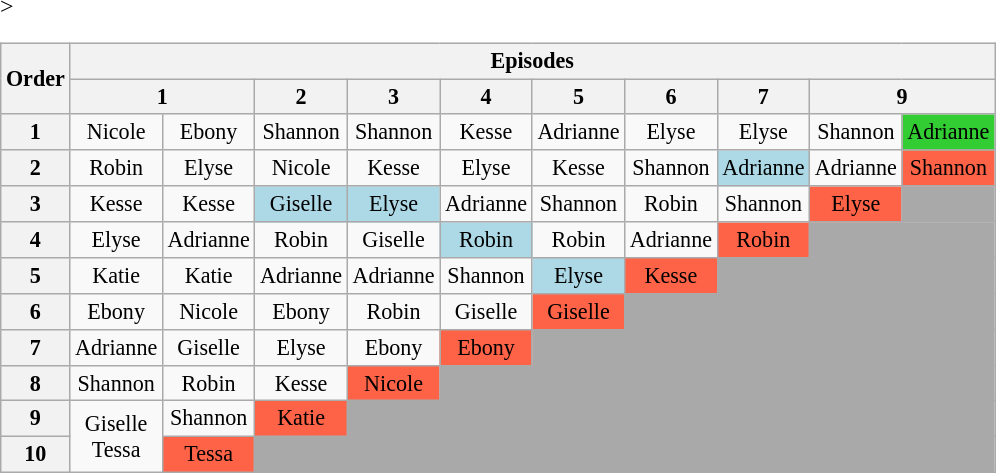<table class="wikitable" style="text-align:center; font-size:92%" <---Please do not change the colors.--->>
<tr>
<th scope="col" rowspan="2">Order</th>
<th scope="col" colspan="10">Episodes</th>
</tr>
<tr>
<th scope="col" colspan="2">1</th>
<th>2</th>
<th>3</th>
<th>4</th>
<th>5</th>
<th>6</th>
<th>7</th>
<th colspan=2>9</th>
</tr>
<tr>
<th>1</th>
<td>Nicole</td>
<td>Ebony</td>
<td>Shannon</td>
<td>Shannon</td>
<td>Kesse</td>
<td>Adrianne</td>
<td>Elyse</td>
<td>Elyse</td>
<td>Shannon</td>
<td style="background:limegreen;">Adrianne</td>
</tr>
<tr>
<th>2</th>
<td>Robin</td>
<td>Elyse</td>
<td>Nicole</td>
<td>Kesse</td>
<td>Elyse</td>
<td>Kesse</td>
<td>Shannon</td>
<td style="background:lightblue;">Adrianne</td>
<td>Adrianne</td>
<td style="background:tomato;">Shannon</td>
</tr>
<tr>
<th>3</th>
<td>Kesse</td>
<td>Kesse</td>
<td style="background:lightblue;">Giselle</td>
<td style="background:lightblue;">Elyse</td>
<td>Adrianne</td>
<td>Shannon</td>
<td>Robin</td>
<td>Shannon</td>
<td style="background:tomato;">Elyse</td>
<td style="background:darkgrey;"></td>
</tr>
<tr>
<th>4</th>
<td>Elyse</td>
<td>Adrianne</td>
<td>Robin</td>
<td>Giselle</td>
<td style="background:lightblue;">Robin</td>
<td>Robin</td>
<td>Adrianne</td>
<td style="background:tomato;">Robin</td>
<td style="background:darkgrey;" colspan="2"></td>
</tr>
<tr>
<th>5</th>
<td>Katie</td>
<td>Katie</td>
<td>Adrianne</td>
<td>Adrianne</td>
<td>Shannon</td>
<td style="background:lightblue;">Elyse</td>
<td style="background:tomato;">Kesse</td>
<td style="background:darkgrey;" colspan="3"></td>
</tr>
<tr>
<th>6</th>
<td>Ebony</td>
<td>Nicole</td>
<td>Ebony</td>
<td>Robin</td>
<td>Giselle</td>
<td style="background:tomato;">Giselle</td>
<td style="background:darkgrey;" colspan="4"></td>
</tr>
<tr>
<th>7</th>
<td>Adrianne</td>
<td>Giselle</td>
<td>Elyse</td>
<td>Ebony</td>
<td style="background:tomato;">Ebony</td>
<td style="background:darkgrey;" colspan="5"></td>
</tr>
<tr>
<th>8</th>
<td>Shannon</td>
<td>Robin</td>
<td>Kesse</td>
<td style="background:tomato;">Nicole</td>
<td style="background:darkgrey;" colspan="6"></td>
</tr>
<tr>
<th>9</th>
<td rowspan="2">Giselle<br>Tessa</td>
<td>Shannon</td>
<td style="background:tomato;">Katie</td>
<td style="background:darkgrey;" colspan="7"></td>
</tr>
<tr>
<th>10</th>
<td style="background:tomato;">Tessa</td>
<td style="background:darkgrey;" colspan="8"></td>
</tr>
</table>
